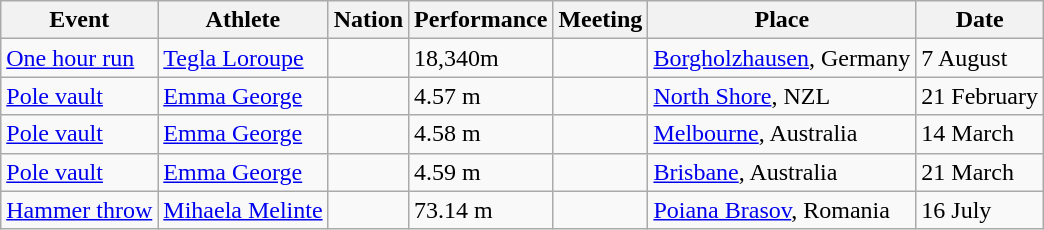<table class="wikitable" border="1">
<tr>
<th>Event</th>
<th>Athlete</th>
<th>Nation</th>
<th>Performance</th>
<th>Meeting</th>
<th>Place</th>
<th>Date</th>
</tr>
<tr>
<td><a href='#'>One hour run</a></td>
<td><a href='#'>Tegla Loroupe</a></td>
<td></td>
<td>18,340m</td>
<td></td>
<td> <a href='#'>Borgholzhausen</a>, Germany</td>
<td>7 August</td>
</tr>
<tr>
<td><a href='#'>Pole vault</a></td>
<td><a href='#'>Emma George</a></td>
<td></td>
<td>4.57 m</td>
<td></td>
<td> <a href='#'>North Shore</a>, NZL</td>
<td>21 February</td>
</tr>
<tr>
<td><a href='#'>Pole vault</a></td>
<td><a href='#'>Emma George</a></td>
<td></td>
<td>4.58 m</td>
<td></td>
<td> <a href='#'>Melbourne</a>, Australia</td>
<td>14 March</td>
</tr>
<tr>
<td><a href='#'>Pole vault</a></td>
<td><a href='#'>Emma George</a></td>
<td></td>
<td>4.59 m</td>
<td></td>
<td> <a href='#'>Brisbane</a>, Australia</td>
<td>21 March</td>
</tr>
<tr>
<td><a href='#'>Hammer throw</a></td>
<td><a href='#'>Mihaela Melinte</a></td>
<td></td>
<td>73.14 m</td>
<td></td>
<td> <a href='#'>Poiana Brasov</a>, Romania</td>
<td>16 July</td>
</tr>
</table>
